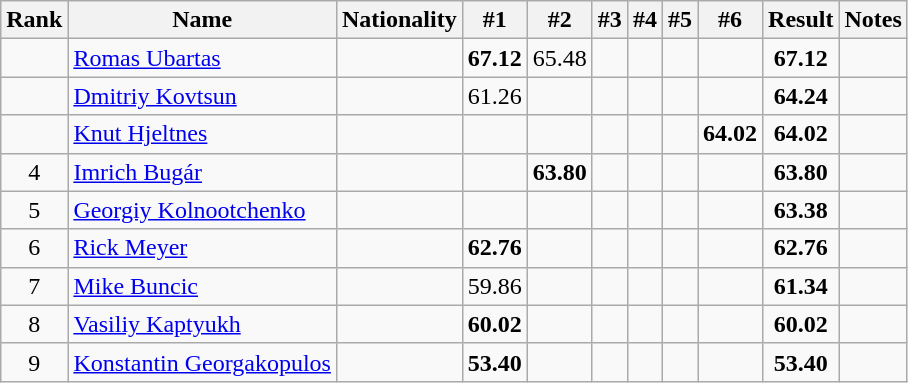<table class="wikitable sortable" style="text-align:center">
<tr>
<th>Rank</th>
<th>Name</th>
<th>Nationality</th>
<th>#1</th>
<th>#2</th>
<th>#3</th>
<th>#4</th>
<th>#5</th>
<th>#6</th>
<th>Result</th>
<th>Notes</th>
</tr>
<tr>
<td></td>
<td align=left><a href='#'>Romas Ubartas</a></td>
<td align=left></td>
<td><strong>67.12</strong></td>
<td>65.48</td>
<td></td>
<td></td>
<td></td>
<td></td>
<td><strong>67.12</strong></td>
<td></td>
</tr>
<tr>
<td></td>
<td align=left><a href='#'>Dmitriy Kovtsun</a></td>
<td align=left></td>
<td>61.26</td>
<td></td>
<td></td>
<td></td>
<td></td>
<td></td>
<td><strong>64.24</strong></td>
<td></td>
</tr>
<tr>
<td></td>
<td align=left><a href='#'>Knut Hjeltnes</a></td>
<td align=left></td>
<td></td>
<td></td>
<td></td>
<td></td>
<td></td>
<td><strong>64.02</strong></td>
<td><strong>64.02</strong></td>
<td></td>
</tr>
<tr>
<td>4</td>
<td align=left><a href='#'>Imrich Bugár</a></td>
<td align=left></td>
<td></td>
<td><strong>63.80</strong></td>
<td></td>
<td></td>
<td></td>
<td></td>
<td><strong>63.80</strong></td>
<td></td>
</tr>
<tr>
<td>5</td>
<td align=left><a href='#'>Georgiy Kolnootchenko</a></td>
<td align=left></td>
<td></td>
<td></td>
<td></td>
<td></td>
<td></td>
<td></td>
<td><strong>63.38</strong></td>
<td></td>
</tr>
<tr>
<td>6</td>
<td align=left><a href='#'>Rick Meyer</a></td>
<td align=left></td>
<td><strong>62.76</strong></td>
<td></td>
<td></td>
<td></td>
<td></td>
<td></td>
<td><strong>62.76</strong></td>
<td></td>
</tr>
<tr>
<td>7</td>
<td align=left><a href='#'>Mike Buncic</a></td>
<td align=left></td>
<td>59.86</td>
<td></td>
<td></td>
<td></td>
<td></td>
<td></td>
<td><strong>61.34</strong></td>
<td></td>
</tr>
<tr>
<td>8</td>
<td align=left><a href='#'>Vasiliy Kaptyukh</a></td>
<td align=left></td>
<td><strong>60.02</strong></td>
<td></td>
<td></td>
<td></td>
<td></td>
<td></td>
<td><strong>60.02</strong></td>
<td></td>
</tr>
<tr>
<td>9</td>
<td align=left><a href='#'>Konstantin Georgakopulos</a></td>
<td align=left></td>
<td><strong>53.40</strong></td>
<td></td>
<td></td>
<td></td>
<td></td>
<td></td>
<td><strong>53.40</strong></td>
<td></td>
</tr>
</table>
